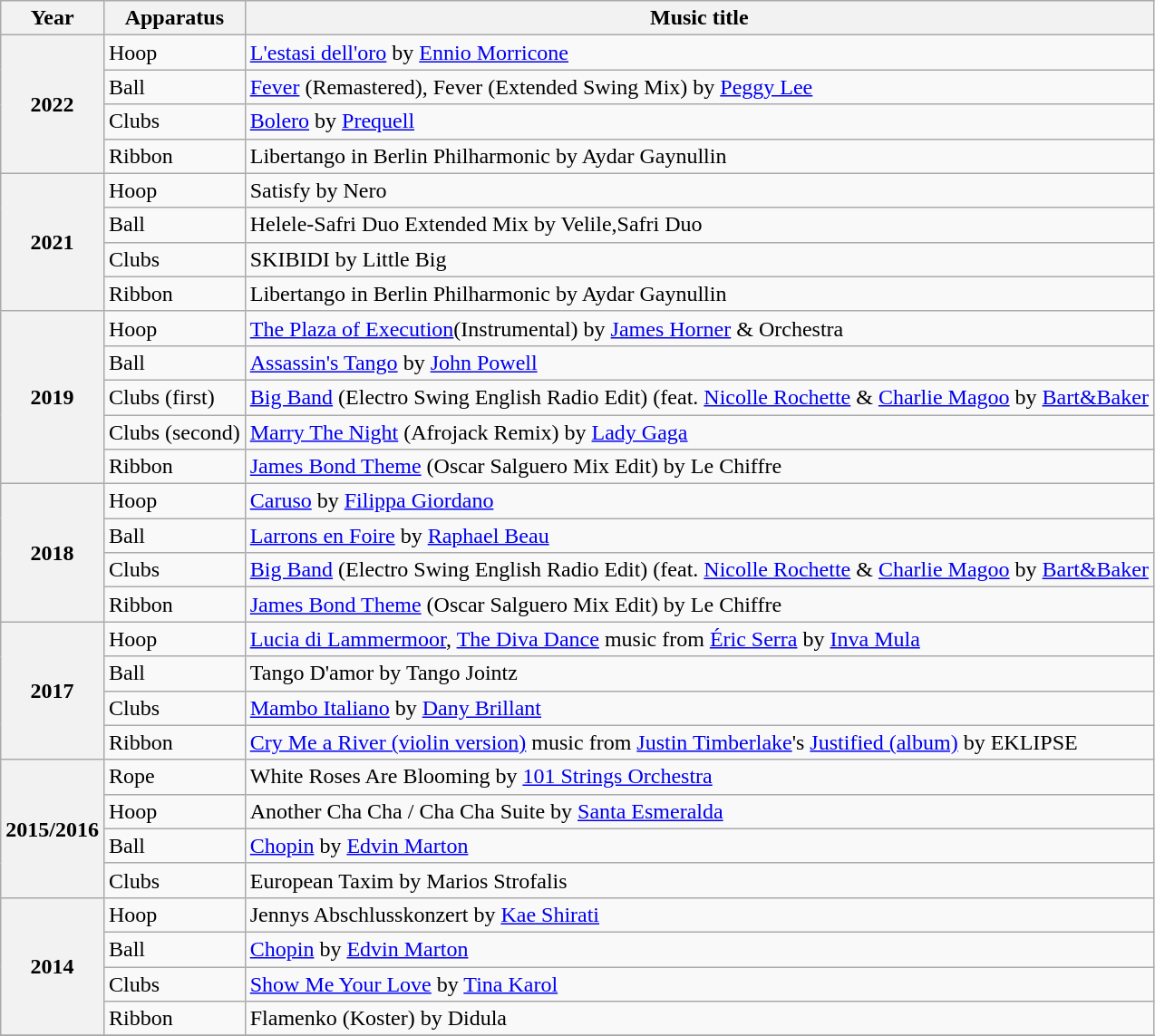<table class="wikitable plainrowheaders">
<tr>
<th scope=col>Year</th>
<th scope=col>Apparatus</th>
<th scope=col>Music title</th>
</tr>
<tr>
<th scope=row rowspan=4>2022</th>
<td>Hoop</td>
<td><a href='#'>L'estasi dell'oro</a> by <a href='#'>Ennio Morricone</a></td>
</tr>
<tr>
<td>Ball</td>
<td><a href='#'>Fever</a> (Remastered), Fever (Extended Swing Mix) by <a href='#'>Peggy Lee</a></td>
</tr>
<tr>
<td>Clubs</td>
<td><a href='#'>Bolero</a> by <a href='#'>Prequell</a></td>
</tr>
<tr>
<td>Ribbon</td>
<td>Libertango in Berlin Philharmonic by Aydar Gaynullin</td>
</tr>
<tr>
<th scope=row rowspan=4>2021</th>
<td>Hoop</td>
<td>Satisfy by Nero</td>
</tr>
<tr>
<td>Ball</td>
<td>Helele-Safri Duo Extended Mix by Velile,Safri Duo</td>
</tr>
<tr>
<td>Clubs</td>
<td>SKIBIDI by Little Big</td>
</tr>
<tr>
<td>Ribbon</td>
<td>Libertango in Berlin Philharmonic by Aydar Gaynullin</td>
</tr>
<tr>
<th scope=row rowspan=5>2019</th>
<td>Hoop</td>
<td><a href='#'>The Plaza of Execution</a>(Instrumental) by <a href='#'>James Horner</a> & Orchestra</td>
</tr>
<tr>
<td>Ball</td>
<td><a href='#'>Assassin's Tango</a> by <a href='#'>John Powell</a></td>
</tr>
<tr>
<td>Clubs (first)</td>
<td><a href='#'>Big Band</a> (Electro Swing English Radio Edit) (feat. <a href='#'>Nicolle Rochette</a> & <a href='#'>Charlie Magoo</a> by <a href='#'>Bart&Baker</a></td>
</tr>
<tr>
<td>Clubs (second)</td>
<td><a href='#'>Marry The Night</a> (Afrojack Remix) by <a href='#'>Lady Gaga</a></td>
</tr>
<tr>
<td>Ribbon</td>
<td><a href='#'>James Bond Theme</a> (Oscar Salguero Mix Edit) by Le Chiffre</td>
</tr>
<tr>
<th scope=row rowspan=4>2018</th>
<td>Hoop</td>
<td><a href='#'>Caruso</a> by <a href='#'>Filippa Giordano</a></td>
</tr>
<tr>
<td>Ball</td>
<td><a href='#'>Larrons en Foire</a> by <a href='#'>Raphael Beau</a></td>
</tr>
<tr>
<td>Clubs</td>
<td><a href='#'>Big Band</a> (Electro Swing English Radio Edit) (feat. <a href='#'>Nicolle Rochette</a> & <a href='#'>Charlie Magoo</a> by <a href='#'>Bart&Baker</a></td>
</tr>
<tr>
<td>Ribbon</td>
<td><a href='#'>James Bond Theme</a> (Oscar Salguero Mix Edit) by Le Chiffre</td>
</tr>
<tr>
<th scope=row rowspan=4>2017</th>
<td>Hoop</td>
<td><a href='#'>Lucia di Lammermoor</a>, <a href='#'>The Diva Dance</a> music from <a href='#'>Éric Serra</a> by <a href='#'>Inva Mula</a></td>
</tr>
<tr>
<td>Ball</td>
<td>Tango D'amor by Tango Jointz</td>
</tr>
<tr>
<td>Clubs</td>
<td><a href='#'>Mambo Italiano</a> by <a href='#'>Dany Brillant</a></td>
</tr>
<tr>
<td>Ribbon</td>
<td><a href='#'>Cry Me a River (violin version)</a> music from <a href='#'>Justin Timberlake</a>'s <a href='#'>Justified (album)</a> by EKLIPSE</td>
</tr>
<tr>
<th scope=row rowspan=4>2015/2016</th>
<td>Rope</td>
<td>White Roses Are Blooming by <a href='#'>101 Strings Orchestra</a></td>
</tr>
<tr>
<td>Hoop</td>
<td>Another Cha Cha / Cha Cha Suite by <a href='#'>Santa Esmeralda</a></td>
</tr>
<tr>
<td>Ball</td>
<td><a href='#'>Chopin</a> by <a href='#'>Edvin Marton</a></td>
</tr>
<tr>
<td>Clubs</td>
<td>European Taxim by Marios Strofalis</td>
</tr>
<tr>
<th scope=row rowspan=4>2014</th>
<td>Hoop</td>
<td>Jennys Abschlusskonzert by <a href='#'>Kae Shirati</a></td>
</tr>
<tr>
<td>Ball</td>
<td><a href='#'>Chopin</a> by <a href='#'>Edvin Marton</a></td>
</tr>
<tr>
<td>Clubs</td>
<td><a href='#'>Show Me Your Love</a> by <a href='#'>Tina Karol</a></td>
</tr>
<tr>
<td>Ribbon</td>
<td>Flamenko (Koster) by Didula</td>
</tr>
<tr>
</tr>
</table>
